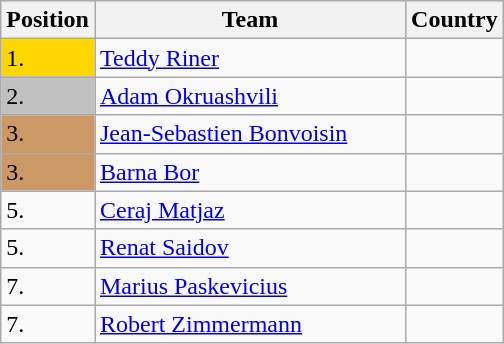<table class=wikitable>
<tr>
<th width=10>Position</th>
<th width=200>Team</th>
<th>Country</th>
</tr>
<tr>
<td bgcolor=gold>1.</td>
<td><a href='#'>Teddy Riner</a></td>
<td></td>
</tr>
<tr>
<td bgcolor="silver">2.</td>
<td><a href='#'>Adam Okruashvili</a></td>
<td></td>
</tr>
<tr>
<td bgcolor="CC9966">3.</td>
<td><a href='#'>Jean-Sebastien Bonvoisin</a></td>
<td></td>
</tr>
<tr>
<td bgcolor="CC9966">3.</td>
<td><a href='#'>Barna Bor</a></td>
<td></td>
</tr>
<tr>
<td>5.</td>
<td><a href='#'>Ceraj Matjaz</a></td>
<td></td>
</tr>
<tr>
<td>5.</td>
<td><a href='#'>Renat Saidov</a></td>
<td></td>
</tr>
<tr>
<td>7.</td>
<td><a href='#'>Marius Paskevicius</a></td>
<td></td>
</tr>
<tr>
<td>7.</td>
<td><a href='#'>Robert Zimmermann</a></td>
<td></td>
</tr>
</table>
